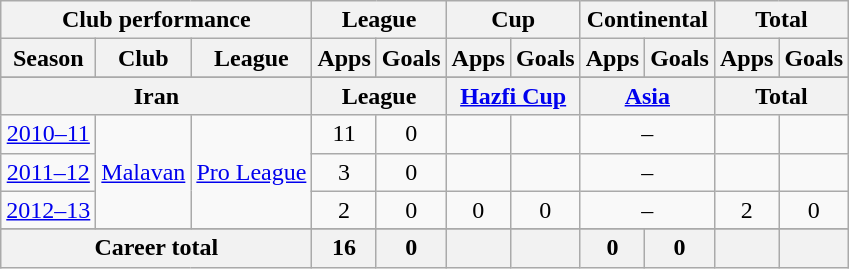<table class="wikitable" style="text-align:center">
<tr>
<th colspan=3>Club performance</th>
<th colspan=2>League</th>
<th colspan=2>Cup</th>
<th colspan=2>Continental</th>
<th colspan=2>Total</th>
</tr>
<tr>
<th>Season</th>
<th>Club</th>
<th>League</th>
<th>Apps</th>
<th>Goals</th>
<th>Apps</th>
<th>Goals</th>
<th>Apps</th>
<th>Goals</th>
<th>Apps</th>
<th>Goals</th>
</tr>
<tr>
</tr>
<tr>
<th colspan=3>Iran</th>
<th colspan=2>League</th>
<th colspan=2><a href='#'>Hazfi Cup</a></th>
<th colspan=2><a href='#'>Asia</a></th>
<th colspan=2>Total</th>
</tr>
<tr>
<td><a href='#'>2010–11</a></td>
<td rowspan="3"><a href='#'>Malavan</a></td>
<td rowspan="3"><a href='#'>Pro League</a></td>
<td>11</td>
<td>0</td>
<td></td>
<td></td>
<td colspan="2">–</td>
<td></td>
<td></td>
</tr>
<tr>
<td><a href='#'>2011–12</a></td>
<td>3</td>
<td>0</td>
<td></td>
<td></td>
<td colspan="2">–</td>
<td></td>
<td></td>
</tr>
<tr>
<td><a href='#'>2012–13</a></td>
<td>2</td>
<td>0</td>
<td>0</td>
<td>0</td>
<td colspan="2">–</td>
<td>2</td>
<td>0</td>
</tr>
<tr>
</tr>
<tr>
<th colspan=3>Career total</th>
<th>16</th>
<th>0</th>
<th></th>
<th></th>
<th>0</th>
<th>0</th>
<th></th>
<th></th>
</tr>
</table>
